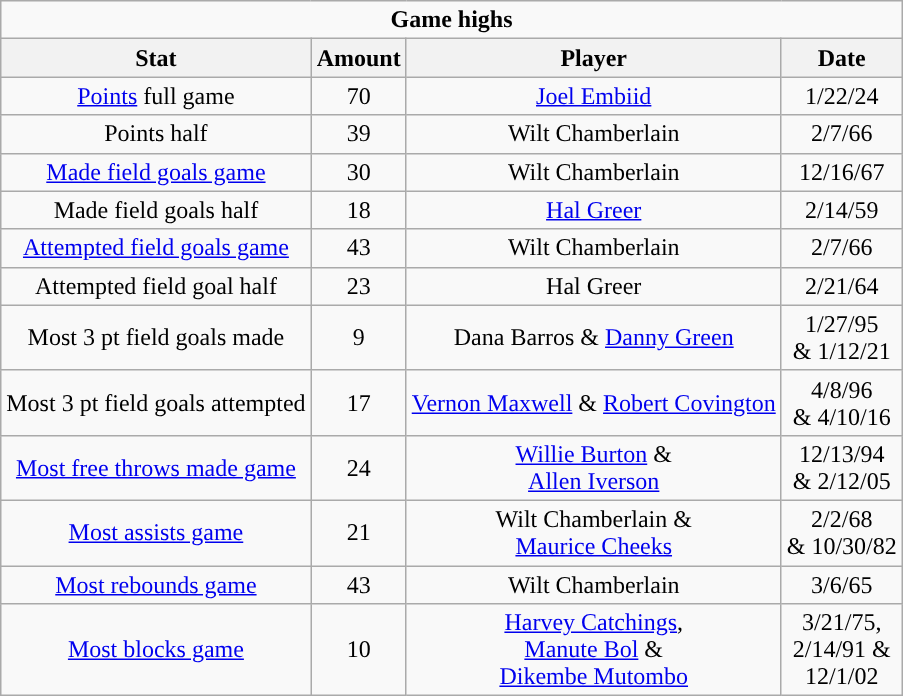<table class = "wikitable sortable" style="text-align:center">
<tr>
<td colspan="4" style="text-align:center; "><strong>Game highs</strong></td>
</tr>
<tr>
<th style="text-align:center; ">Stat</th>
<th style="text-align:center; ">Amount</th>
<th style="text-align:center; ">Player</th>
<th style="text-align:center; ">Date</th>
</tr>
<tr>
<td><a href='#'>Points</a> full game</td>
<td>70</td>
<td><a href='#'>Joel Embiid</a></td>
<td>1/22/24</td>
</tr>
<tr>
<td>Points half</td>
<td>39</td>
<td>Wilt Chamberlain</td>
<td>2/7/66</td>
</tr>
<tr>
<td><a href='#'>Made field goals game</a></td>
<td>30</td>
<td>Wilt Chamberlain</td>
<td>12/16/67</td>
</tr>
<tr>
<td>Made field goals half</td>
<td>18</td>
<td><a href='#'>Hal Greer</a></td>
<td>2/14/59</td>
</tr>
<tr>
<td><a href='#'>Attempted field goals game</a></td>
<td>43</td>
<td>Wilt Chamberlain</td>
<td>2/7/66</td>
</tr>
<tr>
<td>Attempted field goal half</td>
<td>23</td>
<td>Hal Greer</td>
<td>2/21/64</td>
</tr>
<tr>
<td>Most 3 pt field goals made</td>
<td>9</td>
<td>Dana Barros & <a href='#'>Danny Green</a></td>
<td>1/27/95  <br> & 1/12/21</td>
</tr>
<tr>
<td>Most 3 pt field goals attempted</td>
<td>17</td>
<td><a href='#'>Vernon Maxwell</a> & <a href='#'>Robert Covington</a></td>
<td>4/8/96  <br> & 4/10/16</td>
</tr>
<tr>
<td><a href='#'>Most free throws made game</a></td>
<td>24</td>
<td><a href='#'>Willie Burton</a> & <br> <a href='#'>Allen Iverson</a></td>
<td>12/13/94  <br> & 2/12/05</td>
</tr>
<tr>
<td><a href='#'>Most assists game</a></td>
<td>21</td>
<td>Wilt Chamberlain & <br> <a href='#'>Maurice Cheeks</a></td>
<td>2/2/68 <br> & 10/30/82</td>
</tr>
<tr>
<td><a href='#'>Most rebounds game</a></td>
<td>43</td>
<td>Wilt Chamberlain</td>
<td>3/6/65</td>
</tr>
<tr>
<td><a href='#'>Most blocks game</a></td>
<td>10</td>
<td><a href='#'>Harvey Catchings</a>, <br> <a href='#'>Manute Bol</a> & <br> <a href='#'>Dikembe Mutombo</a></td>
<td>3/21/75, <br> 2/14/91 & <br> 12/1/02</td>
</tr>
</table>
